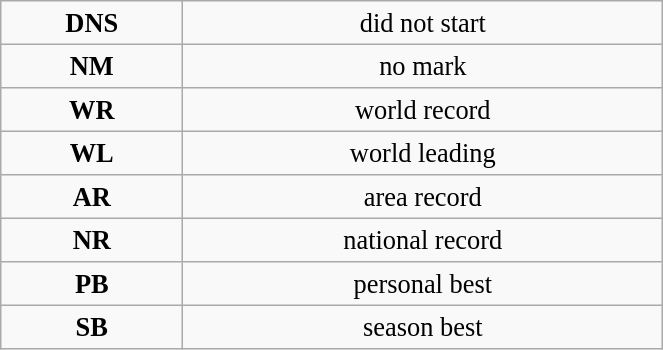<table class="wikitable" style=" text-align:center; font-size:110%;" width="35%">
<tr>
<td><strong>DNS</strong></td>
<td>did not start</td>
</tr>
<tr>
<td><strong>NM</strong></td>
<td>no mark</td>
</tr>
<tr>
<td><strong>WR</strong></td>
<td>world record</td>
</tr>
<tr>
<td><strong>WL</strong></td>
<td>world leading</td>
</tr>
<tr>
<td><strong>AR</strong></td>
<td>area record</td>
</tr>
<tr>
<td><strong>NR</strong></td>
<td>national record</td>
</tr>
<tr>
<td><strong>PB</strong></td>
<td>personal best</td>
</tr>
<tr>
<td><strong>SB</strong></td>
<td>season best</td>
</tr>
</table>
